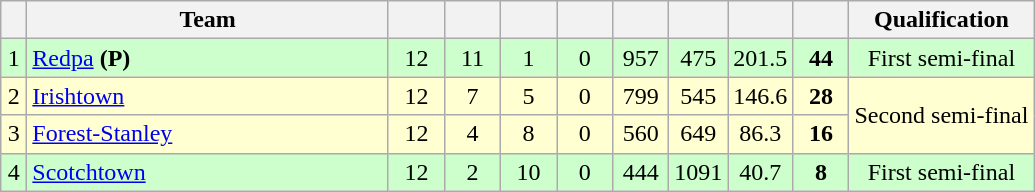<table class="wikitable" style="text-align:center; margin-bottom:0">
<tr>
<th style="width:10px"></th>
<th style="width:35%;">Team</th>
<th style="width:30px;"></th>
<th style="width:30px;"></th>
<th style="width:30px;"></th>
<th style="width:30px;"></th>
<th style="width:30px;"></th>
<th style="width:30px;"></th>
<th style="width:30px;"></th>
<th style="width:30px;"></th>
<th>Qualification</th>
</tr>
<tr style="background:#ccffcc;">
<td>1</td>
<td style="text-align:left;"><a href='#'>Redpa</a> <strong>(P)</strong></td>
<td>12</td>
<td>11</td>
<td>1</td>
<td>0</td>
<td>957</td>
<td>475</td>
<td>201.5</td>
<td><strong>44</strong></td>
<td>First semi-final</td>
</tr>
<tr style="background:#FFFFD1;">
<td>2</td>
<td style="text-align:left;"><a href='#'>Irishtown</a></td>
<td>12</td>
<td>7</td>
<td>5</td>
<td>0</td>
<td>799</td>
<td>545</td>
<td>146.6</td>
<td><strong>28</strong></td>
<td rowspan=2>Second semi-final</td>
</tr>
<tr style="background:#FFFFD1;">
<td>3</td>
<td style="text-align:left;"><a href='#'>Forest-Stanley</a></td>
<td>12</td>
<td>4</td>
<td>8</td>
<td>0</td>
<td>560</td>
<td>649</td>
<td>86.3</td>
<td><strong>16</strong></td>
</tr>
<tr style="background:#ccffcc;">
<td>4</td>
<td style="text-align:left;"><a href='#'>Scotchtown</a></td>
<td>12</td>
<td>2</td>
<td>10</td>
<td>0</td>
<td>444</td>
<td>1091</td>
<td>40.7</td>
<td><strong>8</strong></td>
<td>First semi-final</td>
</tr>
</table>
